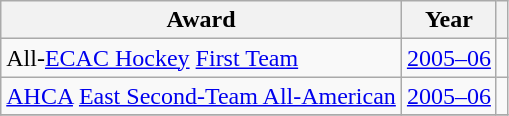<table class="wikitable">
<tr>
<th>Award</th>
<th>Year</th>
<th></th>
</tr>
<tr>
<td>All-<a href='#'>ECAC Hockey</a> <a href='#'>First Team</a></td>
<td><a href='#'>2005–06</a></td>
<td></td>
</tr>
<tr>
<td><a href='#'>AHCA</a> <a href='#'>East Second-Team All-American</a></td>
<td><a href='#'>2005–06</a></td>
<td></td>
</tr>
<tr>
</tr>
</table>
